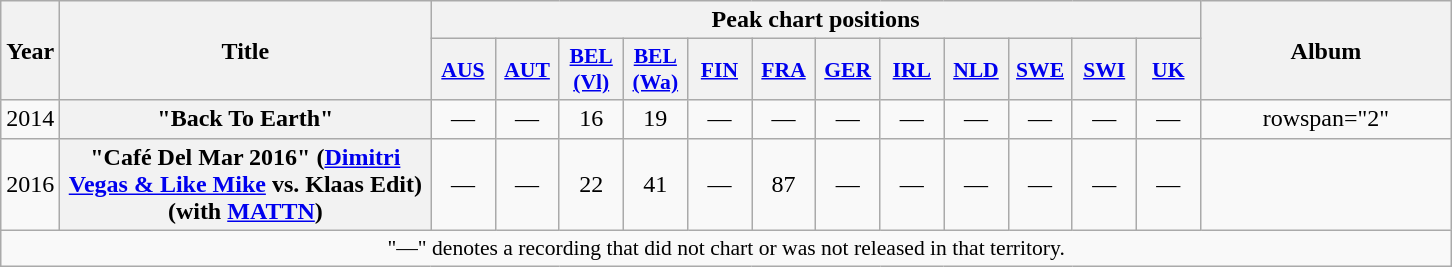<table class="wikitable plainrowheaders" style="text-align:center;">
<tr>
<th scope="col" rowspan="2" style="width:1em;">Year</th>
<th scope="col" rowspan="2" style="width:15em;">Title</th>
<th scope="col" colspan="12">Peak chart positions</th>
<th scope="col" rowspan="2" style="width:10em;">Album</th>
</tr>
<tr>
<th scope="col" style="width:2.5em;font-size:90%;"><a href='#'>AUS</a><br></th>
<th scope="col" style="width:2.5em;font-size:90%;"><a href='#'>AUT</a><br></th>
<th scope="col" style="width:2.5em;font-size:90%;"><a href='#'>BEL (Vl)</a><br></th>
<th scope="col" style="width:2.5em;font-size:90%;"><a href='#'>BEL (Wa)</a><br></th>
<th scope="col" style="width:2.5em;font-size:90%;"><a href='#'>FIN</a><br></th>
<th scope="col" style="width:2.5em;font-size:90%;"><a href='#'>FRA</a><br></th>
<th scope="col" style="width:2.5em;font-size:90%;"><a href='#'>GER</a><br></th>
<th scope="col" style="width:2.5em;font-size:90%;"><a href='#'>IRL</a><br></th>
<th scope="col" style="width:2.5em;font-size:90%;"><a href='#'>NLD</a><br></th>
<th scope="col" style="width:2.5em;font-size:90%;"><a href='#'>SWE</a><br></th>
<th scope="col" style="width:2.5em;font-size:90%;"><a href='#'>SWI</a><br></th>
<th scope="col" style="width:2.5em;font-size:90%;"><a href='#'>UK</a><br></th>
</tr>
<tr>
<td rowspan="1">2014</td>
<th scope="row">"Back To Earth"</th>
<td>—</td>
<td>—</td>
<td>16</td>
<td>19</td>
<td>—</td>
<td>—</td>
<td>—</td>
<td>—</td>
<td>—</td>
<td>—</td>
<td>—</td>
<td>—</td>
<td>rowspan="2" </td>
</tr>
<tr>
<td rowspan="1">2016</td>
<th scope="row">"Café Del Mar 2016" (<a href='#'>Dimitri Vegas & Like Mike</a> vs. Klaas Edit) <br><span>(with <a href='#'>MATTN</a>)</span></th>
<td>—</td>
<td>—</td>
<td>22</td>
<td>41</td>
<td>—</td>
<td>87</td>
<td>—</td>
<td>—</td>
<td>—</td>
<td>—</td>
<td>—</td>
<td>—</td>
</tr>
<tr>
<td colspan="16" style="font-size:90%">"—" denotes a recording that did not chart or was not released in that territory.</td>
</tr>
</table>
